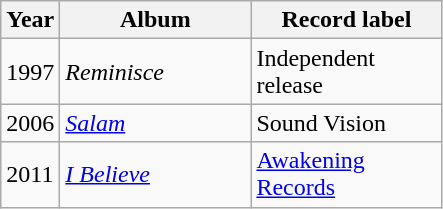<table class="wikitable">
<tr>
<th align="center" rowspan="1" width="10">Year</th>
<th align="center" rowspan="1" width="120">Album</th>
<th align="center" rowspan="1" width="120">Record label</th>
</tr>
<tr>
<td>1997</td>
<td><em>Reminisce</em></td>
<td align "center";>Independent release</td>
</tr>
<tr>
<td>2006</td>
<td><em><a href='#'>Salam</a></em></td>
<td align "center">Sound Vision</td>
</tr>
<tr>
<td>2011</td>
<td><em><a href='#'>I Believe</a></em></td>
<td align "center"><a href='#'>Awakening Records</a></td>
</tr>
</table>
